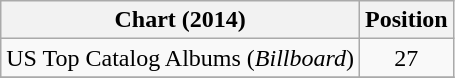<table class="wikitable">
<tr>
<th>Chart (2014)</th>
<th>Position</th>
</tr>
<tr>
<td>US Top Catalog Albums (<em>Billboard</em>)</td>
<td style="text-align:center;">27</td>
</tr>
<tr>
</tr>
</table>
